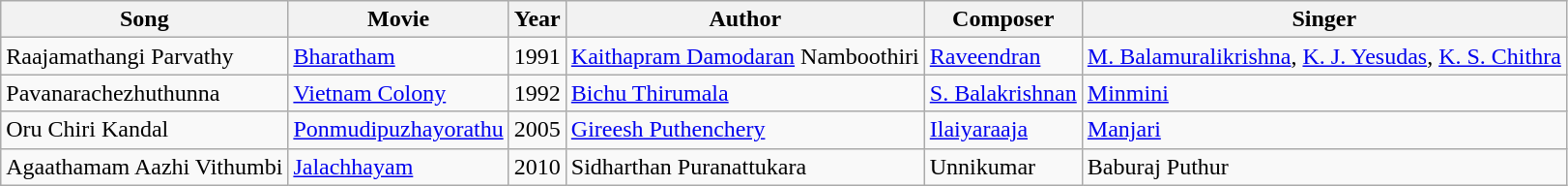<table class="wikitable">
<tr>
<th>Song</th>
<th>Movie</th>
<th>Year</th>
<th>Author</th>
<th>Composer</th>
<th>Singer</th>
</tr>
<tr>
<td>Raajamathangi Parvathy</td>
<td><a href='#'>Bharatham</a></td>
<td>1991</td>
<td><a href='#'>Kaithapram Damodaran</a> Namboothiri</td>
<td><a href='#'>Raveendran</a></td>
<td><a href='#'>M. Balamuralikrishna</a>, <a href='#'>K. J. Yesudas</a>, <a href='#'>K. S. Chithra</a></td>
</tr>
<tr>
<td>Pavanarachezhuthunna</td>
<td><a href='#'>Vietnam Colony</a></td>
<td>1992</td>
<td><a href='#'>Bichu Thirumala</a></td>
<td><a href='#'>S. Balakrishnan</a></td>
<td><a href='#'>Minmini</a></td>
</tr>
<tr>
<td>Oru Chiri Kandal</td>
<td><a href='#'>Ponmudipuzhayorathu</a></td>
<td>2005</td>
<td><a href='#'>Gireesh Puthenchery</a></td>
<td><a href='#'>Ilaiyaraaja</a></td>
<td><a href='#'>Manjari</a></td>
</tr>
<tr>
<td>Agaathamam Aazhi Vithumbi</td>
<td><a href='#'>Jalachhayam</a></td>
<td>2010</td>
<td>Sidharthan Puranattukara</td>
<td>Unnikumar</td>
<td>Baburaj Puthur</td>
</tr>
</table>
